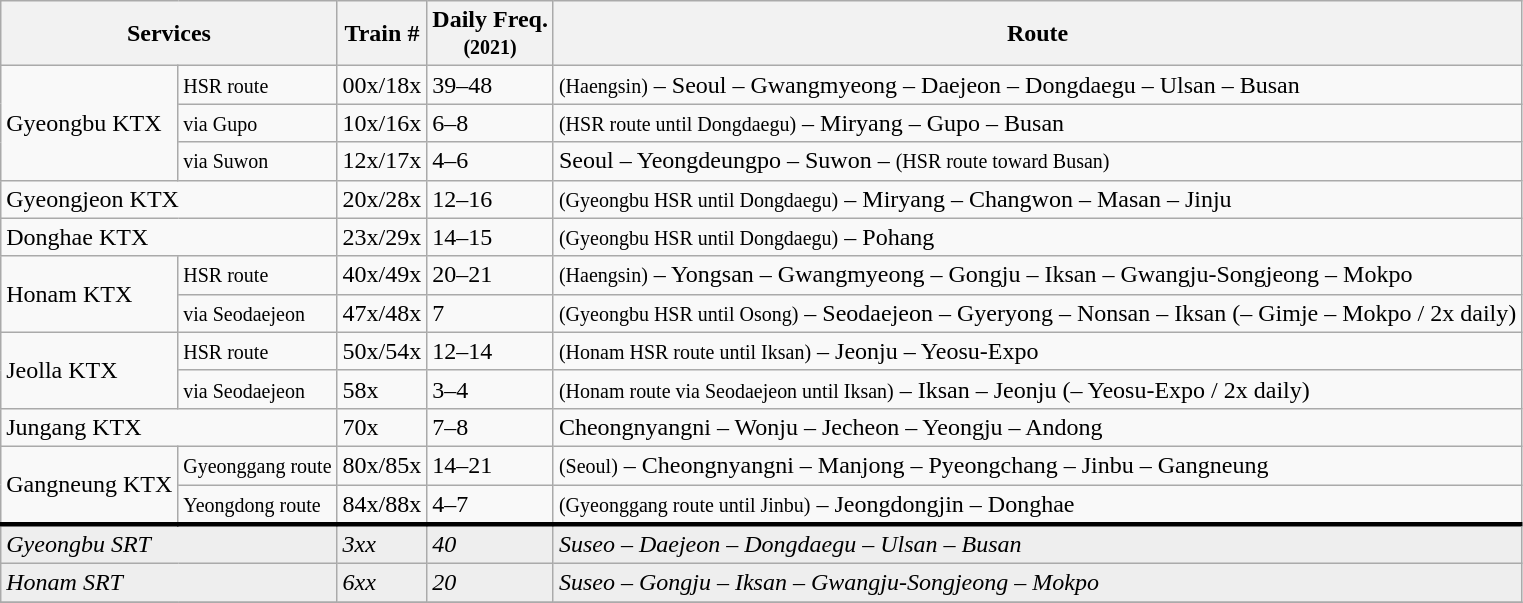<table class="wikitable sortable">
<tr>
<th colspan="2">Services</th>
<th>Train #</th>
<th>Daily Freq.<br><small>(2021)</small></th>
<th>Route</th>
</tr>
<tr>
<td rowspan="3">Gyeongbu KTX</td>
<td><small>HSR route</small></td>
<td>00x/18x</td>
<td>39–48</td>
<td><small>(Haengsin)</small> – Seoul – Gwangmyeong – Daejeon – Dongdaegu – Ulsan – Busan</td>
</tr>
<tr>
<td><small>via Gupo</small></td>
<td>10x/16x</td>
<td>6–8</td>
<td><small>(HSR route until Dongdaegu)</small> – Miryang – Gupo – Busan</td>
</tr>
<tr>
<td><small>via Suwon</small></td>
<td>12x/17x</td>
<td>4–6</td>
<td>Seoul – Yeongdeungpo – Suwon – <small>(HSR route toward Busan)</small></td>
</tr>
<tr>
<td colspan="2">Gyeongjeon KTX</td>
<td>20x/28x</td>
<td>12–16</td>
<td><small>(Gyeongbu HSR until Dongdaegu)</small> – Miryang – Changwon – Masan – Jinju</td>
</tr>
<tr>
<td colspan="2">Donghae KTX</td>
<td>23x/29x</td>
<td>14–15</td>
<td><small>(Gyeongbu HSR until Dongdaegu)</small> – Pohang</td>
</tr>
<tr>
<td rowspan="2">Honam KTX</td>
<td><small>HSR route</small></td>
<td>40x/49x</td>
<td>20–21</td>
<td><small>(Haengsin)</small> – Yongsan – Gwangmyeong – Gongju – Iksan – Gwangju-Songjeong – Mokpo</td>
</tr>
<tr>
<td><small>via Seodaejeon</small></td>
<td>47x/48x</td>
<td>7</td>
<td><small>(Gyeongbu HSR until Osong)</small> – Seodaejeon – Gyeryong – Nonsan – Iksan (– Gimje – Mokpo / 2x daily)</td>
</tr>
<tr>
<td rowspan="2">Jeolla KTX</td>
<td><small>HSR route</small></td>
<td>50x/54x</td>
<td>12–14</td>
<td><small>(Honam HSR route until Iksan)</small> – Jeonju – Yeosu-Expo</td>
</tr>
<tr>
<td><small>via Seodaejeon</small></td>
<td>58x</td>
<td>3–4</td>
<td><small>(Honam route via Seodaejeon until Iksan)</small> – Iksan – Jeonju (– Yeosu-Expo / 2x daily)</td>
</tr>
<tr>
<td colspan="2">Jungang KTX</td>
<td>70x</td>
<td>7–8</td>
<td>Cheongnyangni – Wonju – Jecheon – Yeongju – Andong</td>
</tr>
<tr>
<td rowspan="2">Gangneung KTX</td>
<td><small>Gyeonggang route</small></td>
<td>80x/85x</td>
<td>14–21</td>
<td><small>(Seoul)</small> – Cheongnyangni – Manjong – Pyeongchang – Jinbu – Gangneung</td>
</tr>
<tr>
<td><small>Yeongdong route</small></td>
<td>84x/88x</td>
<td>4–7</td>
<td><small>(Gyeonggang route until Jinbu)</small> – Jeongdongjin – Donghae</td>
</tr>
<tr style="border-top: 3px solid black; font-style: italic; background: #eee;">
<td colspan="2">Gyeongbu SRT</td>
<td>3xx</td>
<td>40</td>
<td>Suseo – Daejeon – Dongdaegu – Ulsan – Busan</td>
</tr>
<tr style="font-style: italic; background: #eee;">
<td colspan="2">Honam SRT</td>
<td>6xx</td>
<td>20</td>
<td>Suseo – Gongju – Iksan – Gwangju-Songjeong – Mokpo</td>
</tr>
<tr>
</tr>
</table>
